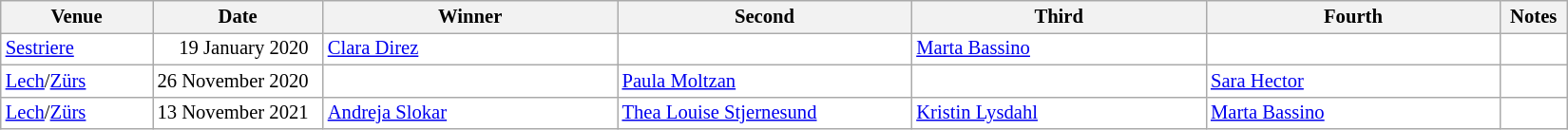<table class="wikitable plainrowheaders" style="background:#fff; font-size:86%; line-height:16px; border:grey solid 1px; border-collapse:collapse">
<tr>
<th style="width:100px">Venue</th>
<th style="width:110px">Date</th>
<th style="width:200px">Winner</th>
<th style="width:200px">Second</th>
<th style="width:200px">Third</th>
<th style="width:200px">Fourth</th>
<th style="width:40px">Notes</th>
</tr>
<tr>
<td style="white-space:nowrap;"> <a href='#'>Sestriere</a></td>
<td style="white-space:nowrap;" align=right>19 January 2020  </td>
<td> <a href='#'>Clara Direz</a></td>
<td></td>
<td> <a href='#'>Marta Bassino</a></td>
<td></td>
<td></td>
</tr>
<tr>
<td style="white-space:nowrap;"> <a href='#'>Lech</a>/<a href='#'>Zürs</a></td>
<td style="white-space:nowrap;" align=right>26 November 2020  </td>
<td></td>
<td> <a href='#'>Paula Moltzan</a></td>
<td></td>
<td> <a href='#'>Sara Hector</a></td>
<td></td>
</tr>
<tr>
<td style="white-space:nowrap;"> <a href='#'>Lech</a>/<a href='#'>Zürs</a></td>
<td style="white-space:nowrap;" align=right>13 November 2021  </td>
<td> <a href='#'>Andreja Slokar</a></td>
<td> <a href='#'>Thea Louise Stjernesund</a></td>
<td> <a href='#'>Kristin Lysdahl</a></td>
<td> <a href='#'>Marta Bassino</a></td>
<td></td>
</tr>
</table>
